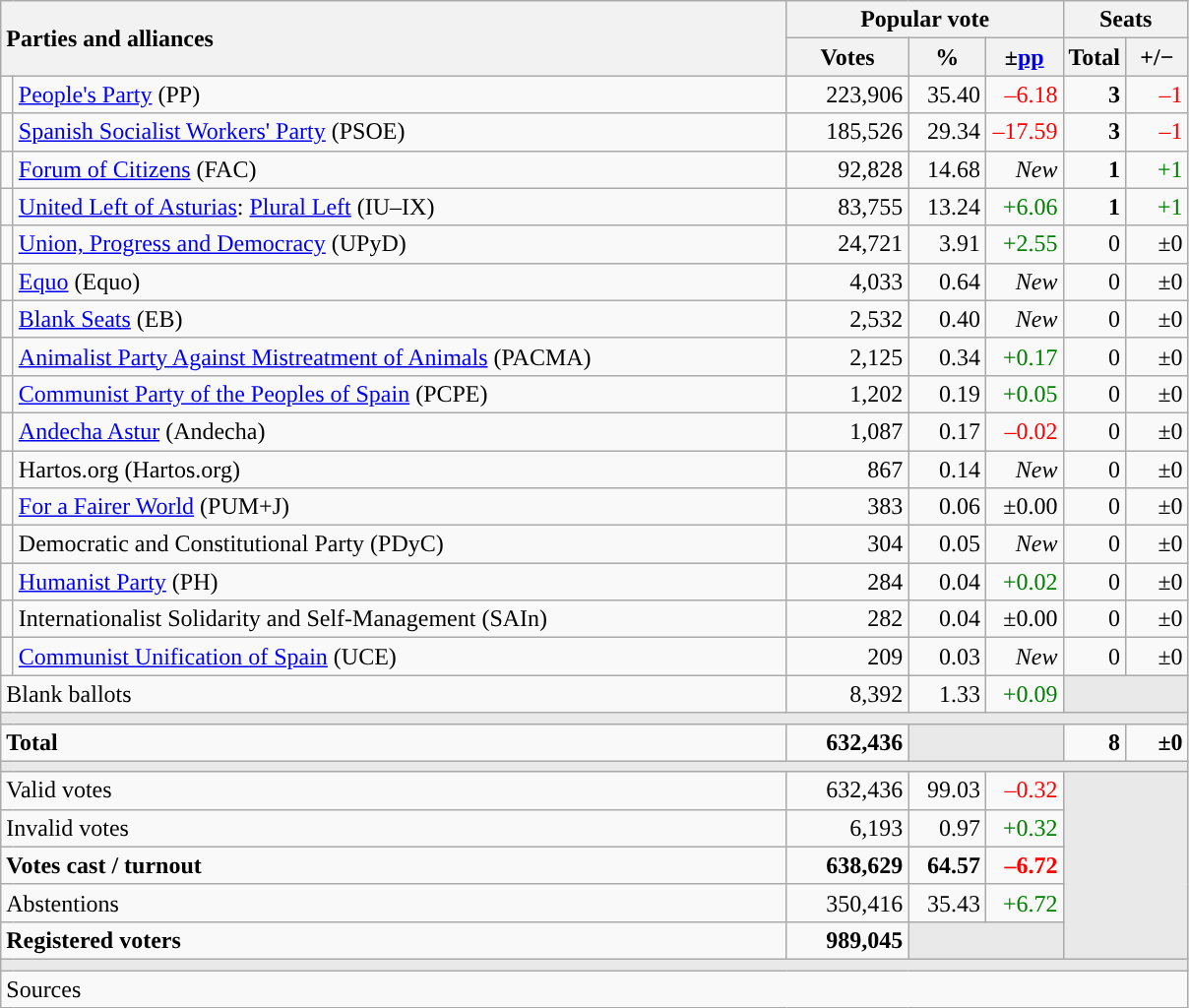<table class="wikitable" style="text-align:right;">
<tr>
<th style="text-align:left;" rowspan="2" colspan="2" width="525">Parties and alliances</th>
<th colspan="3">Popular vote</th>
<th colspan="2">Seats</th>
</tr>
<tr>
<th width="75">Votes</th>
<th width="45">%</th>
<th width="45">±<a href='#'>pp</a></th>
<th width="35">Total</th>
<th width="35">+/−</th>
</tr>
<tr>
<td width="1" style="color:inherit;background:"></td>
<td align="left"><a href='#'>People's Party</a> (PP)</td>
<td>223,906</td>
<td>35.40</td>
<td style="color:red;">–6.18</td>
<td><strong>3</strong></td>
<td style="color:red;">–1</td>
</tr>
<tr>
<td style="color:inherit;background:"></td>
<td align="left"><a href='#'>Spanish Socialist Workers' Party</a> (PSOE)</td>
<td>185,526</td>
<td>29.34</td>
<td style="color:red;">–17.59</td>
<td><strong>3</strong></td>
<td style="color:red;">–1</td>
</tr>
<tr>
<td style="color:inherit;background:"></td>
<td align="left"><a href='#'>Forum of Citizens</a> (FAC)</td>
<td>92,828</td>
<td>14.68</td>
<td><em>New</em></td>
<td><strong>1</strong></td>
<td style="color:green;">+1</td>
</tr>
<tr>
<td style="color:inherit;background:"></td>
<td align="left"><a href='#'>United Left of Asturias</a>: <a href='#'>Plural Left</a> (IU–IX)</td>
<td>83,755</td>
<td>13.24</td>
<td style="color:green;">+6.06</td>
<td><strong>1</strong></td>
<td style="color:green;">+1</td>
</tr>
<tr>
<td style="color:inherit;background:"></td>
<td align="left"><a href='#'>Union, Progress and Democracy</a> (UPyD)</td>
<td>24,721</td>
<td>3.91</td>
<td style="color:green;">+2.55</td>
<td>0</td>
<td>±0</td>
</tr>
<tr>
<td style="color:inherit;background:"></td>
<td align="left"><a href='#'>Equo</a> (Equo)</td>
<td>4,033</td>
<td>0.64</td>
<td><em>New</em></td>
<td>0</td>
<td>±0</td>
</tr>
<tr>
<td style="color:inherit;background:"></td>
<td align="left"><a href='#'>Blank Seats</a> (EB)</td>
<td>2,532</td>
<td>0.40</td>
<td><em>New</em></td>
<td>0</td>
<td>±0</td>
</tr>
<tr>
<td style="color:inherit;background:"></td>
<td align="left"><a href='#'>Animalist Party Against Mistreatment of Animals</a> (PACMA)</td>
<td>2,125</td>
<td>0.34</td>
<td style="color:green;">+0.17</td>
<td>0</td>
<td>±0</td>
</tr>
<tr>
<td style="color:inherit;background:"></td>
<td align="left"><a href='#'>Communist Party of the Peoples of Spain</a> (PCPE)</td>
<td>1,202</td>
<td>0.19</td>
<td style="color:green;">+0.05</td>
<td>0</td>
<td>±0</td>
</tr>
<tr>
<td style="color:inherit;background:"></td>
<td align="left"><a href='#'>Andecha Astur</a> (Andecha)</td>
<td>1,087</td>
<td>0.17</td>
<td style="color:red;">–0.02</td>
<td>0</td>
<td>±0</td>
</tr>
<tr>
<td style="color:inherit;background:"></td>
<td align="left">Hartos.org (Hartos.org)</td>
<td>867</td>
<td>0.14</td>
<td><em>New</em></td>
<td>0</td>
<td>±0</td>
</tr>
<tr>
<td style="color:inherit;background:"></td>
<td align="left"><a href='#'>For a Fairer World</a> (PUM+J)</td>
<td>383</td>
<td>0.06</td>
<td>±0.00</td>
<td>0</td>
<td>±0</td>
</tr>
<tr>
<td style="color:inherit;background:"></td>
<td align="left">Democratic and Constitutional Party (PDyC)</td>
<td>304</td>
<td>0.05</td>
<td><em>New</em></td>
<td>0</td>
<td>±0</td>
</tr>
<tr>
<td style="color:inherit;background:"></td>
<td align="left"><a href='#'>Humanist Party</a> (PH)</td>
<td>284</td>
<td>0.04</td>
<td style="color:green;">+0.02</td>
<td>0</td>
<td>±0</td>
</tr>
<tr>
<td style="color:inherit;background:"></td>
<td align="left">Internationalist Solidarity and Self-Management (SAIn)</td>
<td>282</td>
<td>0.04</td>
<td>±0.00</td>
<td>0</td>
<td>±0</td>
</tr>
<tr>
<td style="color:inherit;background:"></td>
<td align="left"><a href='#'>Communist Unification of Spain</a> (UCE)</td>
<td>209</td>
<td>0.03</td>
<td><em>New</em></td>
<td>0</td>
<td>±0</td>
</tr>
<tr>
<td align="left" colspan="2">Blank ballots</td>
<td>8,392</td>
<td>1.33</td>
<td style="color:green;">+0.09</td>
<td bgcolor="#E9E9E9" colspan="2"></td>
</tr>
<tr>
<td colspan="7" bgcolor="#E9E9E9"></td>
</tr>
<tr style="font-weight:bold;">
<td align="left" colspan="2">Total</td>
<td>632,436</td>
<td bgcolor="#E9E9E9" colspan="2"></td>
<td>8</td>
<td>±0</td>
</tr>
<tr>
<td colspan="7" bgcolor="#E9E9E9"></td>
</tr>
<tr>
<td align="left" colspan="2">Valid votes</td>
<td>632,436</td>
<td>99.03</td>
<td style="color:red;">–0.32</td>
<td bgcolor="#E9E9E9" colspan="2" rowspan="5"></td>
</tr>
<tr>
<td align="left" colspan="2">Invalid votes</td>
<td>6,193</td>
<td>0.97</td>
<td style="color:green;">+0.32</td>
</tr>
<tr style="font-weight:bold;">
<td align="left" colspan="2">Votes cast / turnout</td>
<td>638,629</td>
<td>64.57</td>
<td style="color:red;">–6.72</td>
</tr>
<tr>
<td align="left" colspan="2">Abstentions</td>
<td>350,416</td>
<td>35.43</td>
<td style="color:green;">+6.72</td>
</tr>
<tr style="font-weight:bold;">
<td align="left" colspan="2">Registered voters</td>
<td>989,045</td>
<td bgcolor="#E9E9E9" colspan="2"></td>
</tr>
<tr>
<td colspan="7" bgcolor="#E9E9E9"></td>
</tr>
<tr>
<td align="left" colspan="7">Sources</td>
</tr>
</table>
